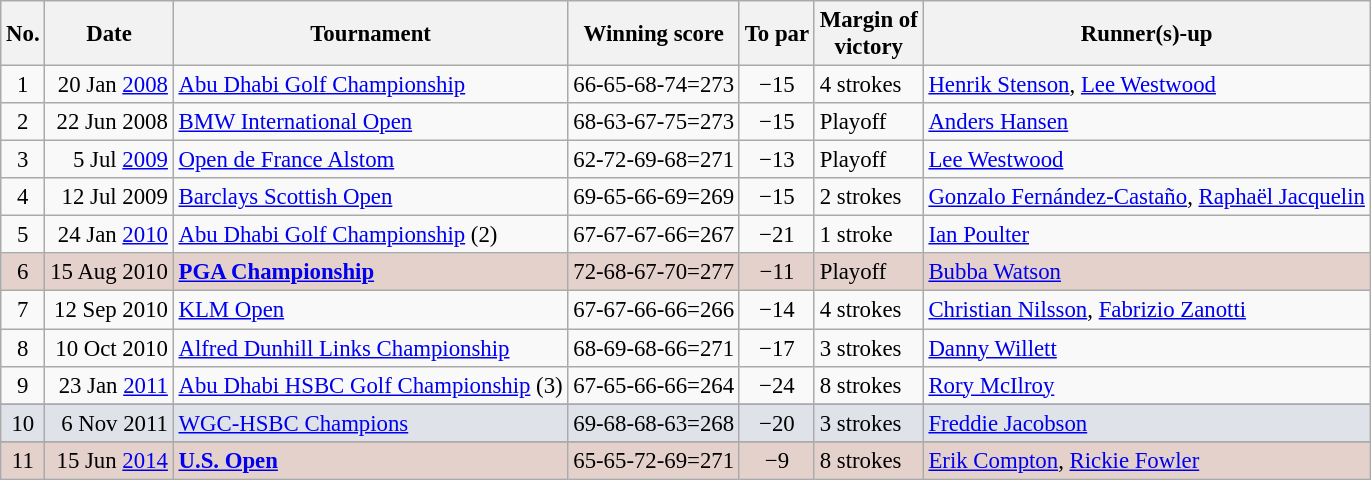<table class="wikitable" style="font-size:95%;">
<tr>
<th>No.</th>
<th>Date</th>
<th>Tournament</th>
<th>Winning score</th>
<th>To par</th>
<th>Margin of<br>victory</th>
<th>Runner(s)-up</th>
</tr>
<tr>
<td align=center>1</td>
<td align=right>20 Jan <a href='#'>2008</a></td>
<td><a href='#'>Abu Dhabi Golf Championship</a></td>
<td>66-65-68-74=273</td>
<td align=center>−15</td>
<td>4 strokes</td>
<td> <a href='#'>Henrik Stenson</a>,  <a href='#'>Lee Westwood</a></td>
</tr>
<tr>
<td align=center>2</td>
<td align=right>22 Jun 2008</td>
<td><a href='#'>BMW International Open</a></td>
<td>68-63-67-75=273</td>
<td align=center>−15</td>
<td>Playoff</td>
<td> <a href='#'>Anders Hansen</a></td>
</tr>
<tr>
<td align=center>3</td>
<td align=right>5 Jul <a href='#'>2009</a></td>
<td><a href='#'>Open de France Alstom</a></td>
<td>62-72-69-68=271</td>
<td align=center>−13</td>
<td>Playoff</td>
<td> <a href='#'>Lee Westwood</a></td>
</tr>
<tr>
<td align=center>4</td>
<td align=right>12 Jul 2009</td>
<td><a href='#'>Barclays Scottish Open</a></td>
<td>69-65-66-69=269</td>
<td align=center>−15</td>
<td>2 strokes</td>
<td> <a href='#'>Gonzalo Fernández-Castaño</a>,  <a href='#'>Raphaël Jacquelin</a></td>
</tr>
<tr>
<td align=center>5</td>
<td align=right>24 Jan <a href='#'>2010</a></td>
<td><a href='#'>Abu Dhabi Golf Championship</a> (2)</td>
<td>67-67-67-66=267</td>
<td align=center>−21</td>
<td>1 stroke</td>
<td> <a href='#'>Ian Poulter</a></td>
</tr>
<tr style="background:#e5d1cb;">
<td align=center>6</td>
<td align=right>15 Aug 2010</td>
<td><strong><a href='#'>PGA Championship</a></strong></td>
<td>72-68-67-70=277</td>
<td align=center>−11</td>
<td>Playoff</td>
<td> <a href='#'>Bubba Watson</a></td>
</tr>
<tr>
<td align=center>7</td>
<td align=right>12 Sep 2010</td>
<td><a href='#'>KLM Open</a></td>
<td>67-67-66-66=266</td>
<td align=center>−14</td>
<td>4 strokes</td>
<td> <a href='#'>Christian Nilsson</a>,  <a href='#'>Fabrizio Zanotti</a></td>
</tr>
<tr>
<td align=center>8</td>
<td align=right>10 Oct 2010</td>
<td><a href='#'>Alfred Dunhill Links Championship</a></td>
<td>68-69-68-66=271</td>
<td align=center>−17</td>
<td>3 strokes</td>
<td> <a href='#'>Danny Willett</a></td>
</tr>
<tr>
<td align=center>9</td>
<td align=right>23 Jan <a href='#'>2011</a></td>
<td><a href='#'>Abu Dhabi HSBC Golf Championship</a> (3)</td>
<td>67-65-66-66=264</td>
<td align=center>−24</td>
<td>8 strokes</td>
<td> <a href='#'>Rory McIlroy</a></td>
</tr>
<tr>
</tr>
<tr style="background:#dfe2e9;">
<td align=center>10</td>
<td align=right>6 Nov 2011</td>
<td><a href='#'>WGC-HSBC Champions</a><small></small></td>
<td>69-68-68-63=268</td>
<td align=center>−20</td>
<td>3 strokes</td>
<td> <a href='#'>Freddie Jacobson</a></td>
</tr>
<tr>
</tr>
<tr style="background:#e5d1cb;">
<td align=center>11</td>
<td align=right>15 Jun <a href='#'>2014</a></td>
<td><strong><a href='#'>U.S. Open</a></strong></td>
<td>65-65-72-69=271</td>
<td align=center>−9</td>
<td>8 strokes</td>
<td> <a href='#'>Erik Compton</a>,  <a href='#'>Rickie Fowler</a></td>
</tr>
</table>
